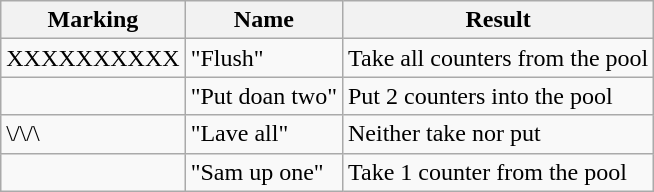<table class="wikitable">
<tr>
<th>Marking</th>
<th>Name</th>
<th>Result</th>
</tr>
<tr>
<td>XXXXXXXXXX</td>
<td>"Flush"</td>
<td>Take all counters from the pool</td>
</tr>
<tr>
<td>   </td>
<td>"Put doan two"</td>
<td>Put 2 counters into the pool</td>
</tr>
<tr>
<td>\/\/\</td>
<td>"Lave all"</td>
<td>Neither take nor put</td>
</tr>
<tr>
<td></td>
<td>"Sam up one"</td>
<td>Take 1 counter from the pool</td>
</tr>
</table>
